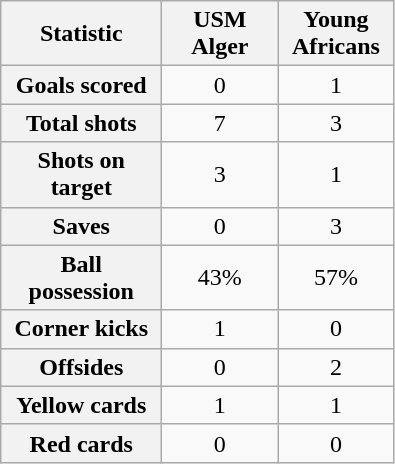<table class="wikitable plainrowheaders" style="text-align:center">
<tr>
<th scope="col" style="width:100px">Statistic</th>
<th scope="col" style="width:70px">USM Alger</th>
<th scope="col" style="width:70px">Young Africans</th>
</tr>
<tr>
<th scope=row>Goals scored</th>
<td>0</td>
<td>1</td>
</tr>
<tr>
<th scope=row>Total shots</th>
<td>7</td>
<td>3</td>
</tr>
<tr>
<th scope=row>Shots on target</th>
<td>3</td>
<td>1</td>
</tr>
<tr>
<th scope=row>Saves</th>
<td>0</td>
<td>3</td>
</tr>
<tr>
<th scope=row>Ball possession</th>
<td>43%</td>
<td>57%</td>
</tr>
<tr>
<th scope=row>Corner kicks</th>
<td>1</td>
<td>0</td>
</tr>
<tr>
<th scope=row>Offsides</th>
<td>0</td>
<td>2</td>
</tr>
<tr>
<th scope=row>Yellow cards</th>
<td>1</td>
<td>1</td>
</tr>
<tr>
<th scope=row>Red cards</th>
<td>0</td>
<td>0</td>
</tr>
</table>
